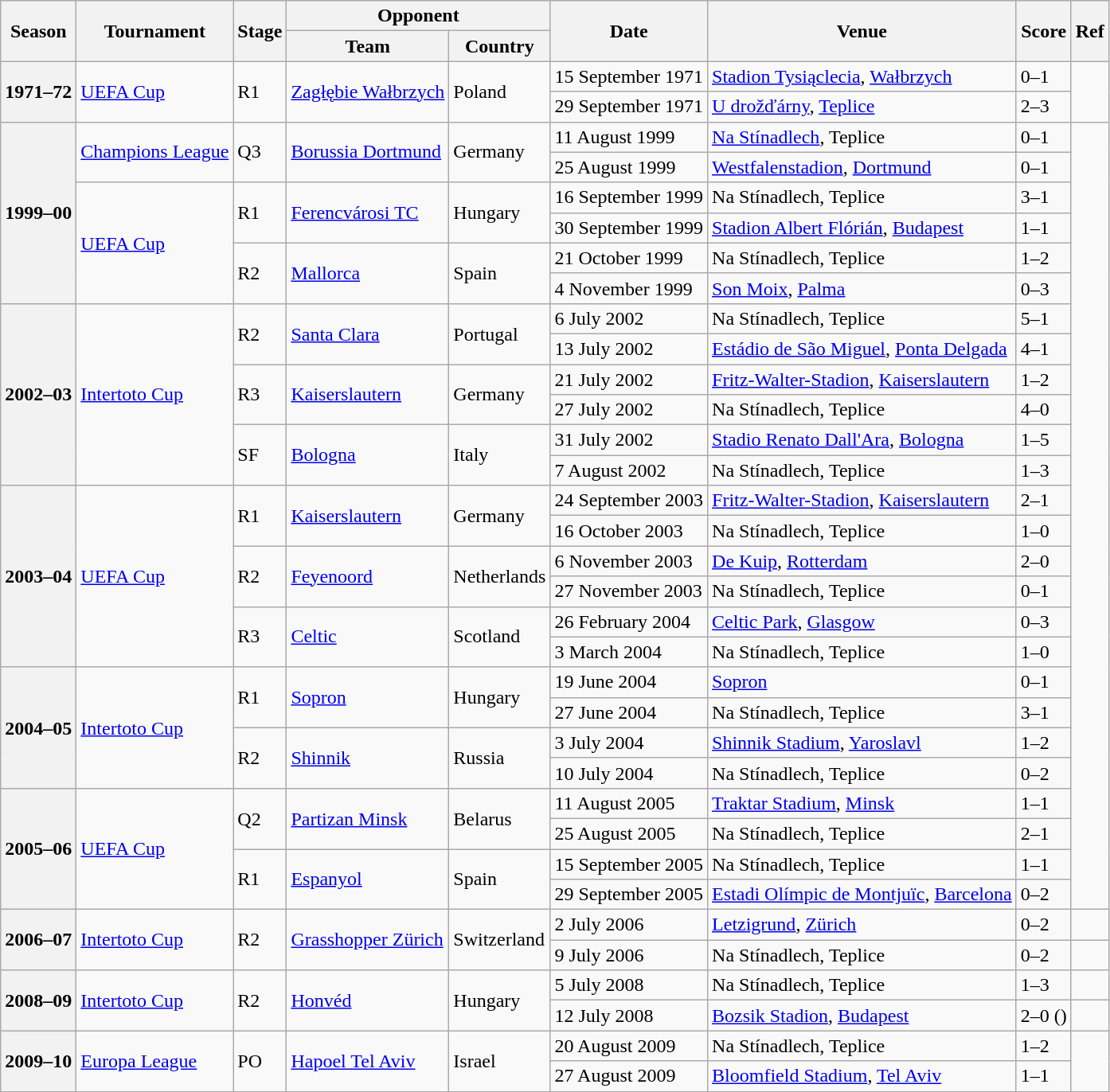<table class="wikitable plainrowheaders">
<tr>
<th scope=col rowspan=2>Season</th>
<th scope=col rowspan=2>Tournament</th>
<th scope=col rowspan=2>Stage</th>
<th scope=col colspan=2>Opponent</th>
<th scope=col rowspan=2>Date</th>
<th scope=col rowspan=2>Venue</th>
<th scope=col rowspan=2>Score</th>
<th scope=col rowspan=2>Ref</th>
</tr>
<tr>
<th scope=col>Team</th>
<th scope=col>Country</th>
</tr>
<tr>
<th scope=row rowspan=2>1971–72</th>
<td rowspan=2><a href='#'>UEFA Cup</a></td>
<td rowspan=2>R1</td>
<td rowspan=2><a href='#'>Zagłębie Wałbrzych</a></td>
<td rowspan=2> Poland</td>
<td>15 September 1971</td>
<td><a href='#'>Stadion Tysiąclecia</a>, <a href='#'>Wałbrzych</a></td>
<td>0–1</td>
<td rowspan=2 align=center></td>
</tr>
<tr>
<td>29 September 1971</td>
<td><a href='#'>U drožďárny</a>, <a href='#'>Teplice</a></td>
<td>2–3</td>
</tr>
<tr>
<th scope=row rowspan=6>1999–00</th>
<td rowspan=2><a href='#'>Champions League</a></td>
<td rowspan=2>Q3</td>
<td rowspan=2><a href='#'>Borussia Dortmund</a></td>
<td rowspan=2> Germany</td>
<td>11 August 1999</td>
<td><a href='#'>Na Stínadlech</a>, Teplice</td>
<td>0–1</td>
</tr>
<tr>
<td>25 August 1999</td>
<td><a href='#'>Westfalenstadion</a>, <a href='#'>Dortmund</a></td>
<td>0–1</td>
</tr>
<tr>
<td rowspan=4><a href='#'>UEFA Cup</a></td>
<td rowspan=2>R1</td>
<td rowspan=2><a href='#'>Ferencvárosi TC</a></td>
<td rowspan=2> Hungary</td>
<td>16 September 1999</td>
<td>Na Stínadlech, Teplice</td>
<td>3–1</td>
</tr>
<tr>
<td>30 September 1999</td>
<td><a href='#'>Stadion Albert Flórián</a>, <a href='#'>Budapest</a></td>
<td>1–1</td>
</tr>
<tr>
<td rowspan=2>R2</td>
<td rowspan=2><a href='#'>Mallorca</a></td>
<td rowspan=2> Spain</td>
<td>21 October 1999</td>
<td>Na Stínadlech, Teplice</td>
<td>1–2</td>
</tr>
<tr>
<td>4 November 1999</td>
<td><a href='#'>Son Moix</a>, <a href='#'>Palma</a></td>
<td>0–3</td>
</tr>
<tr>
<th scope=row rowspan=6>2002–03</th>
<td rowspan=6><a href='#'>Intertoto Cup</a></td>
<td rowspan=2>R2</td>
<td rowspan=2><a href='#'>Santa Clara</a></td>
<td rowspan=2> Portugal</td>
<td>6 July 2002</td>
<td>Na Stínadlech, Teplice</td>
<td>5–1</td>
</tr>
<tr>
<td>13 July 2002</td>
<td><a href='#'>Estádio de São Miguel</a>, <a href='#'>Ponta Delgada</a></td>
<td>4–1</td>
</tr>
<tr>
<td rowspan=2>R3</td>
<td rowspan=2><a href='#'>Kaiserslautern</a></td>
<td rowspan=2> Germany</td>
<td>21 July 2002</td>
<td><a href='#'>Fritz-Walter-Stadion</a>, <a href='#'>Kaiserslautern</a></td>
<td>1–2</td>
</tr>
<tr>
<td>27 July 2002</td>
<td>Na Stínadlech, Teplice</td>
<td>4–0</td>
</tr>
<tr>
<td rowspan=2>SF</td>
<td rowspan=2><a href='#'>Bologna</a></td>
<td rowspan=2> Italy</td>
<td>31 July 2002</td>
<td><a href='#'>Stadio Renato Dall'Ara</a>, <a href='#'>Bologna</a></td>
<td>1–5</td>
</tr>
<tr>
<td>7 August 2002</td>
<td>Na Stínadlech, Teplice</td>
<td>1–3</td>
</tr>
<tr>
<th scope=row rowspan=6>2003–04</th>
<td rowspan=6><a href='#'>UEFA Cup</a></td>
<td rowspan=2>R1</td>
<td rowspan=2><a href='#'>Kaiserslautern</a></td>
<td rowspan=2> Germany</td>
<td>24 September 2003</td>
<td><a href='#'>Fritz-Walter-Stadion</a>, <a href='#'>Kaiserslautern</a></td>
<td>2–1</td>
</tr>
<tr>
<td>16 October 2003</td>
<td>Na Stínadlech, Teplice</td>
<td>1–0</td>
</tr>
<tr>
<td rowspan=2>R2</td>
<td rowspan=2><a href='#'>Feyenoord</a></td>
<td rowspan=2> Netherlands</td>
<td>6 November 2003</td>
<td><a href='#'>De Kuip</a>, <a href='#'>Rotterdam</a></td>
<td>2–0</td>
</tr>
<tr>
<td>27 November 2003</td>
<td>Na Stínadlech, Teplice</td>
<td>0–1</td>
</tr>
<tr>
<td rowspan=2>R3</td>
<td rowspan=2><a href='#'>Celtic</a></td>
<td rowspan=2> Scotland</td>
<td>26 February 2004</td>
<td><a href='#'>Celtic Park</a>, <a href='#'>Glasgow</a></td>
<td>0–3</td>
</tr>
<tr>
<td>3 March 2004</td>
<td>Na Stínadlech, Teplice</td>
<td>1–0</td>
</tr>
<tr>
<th scope=row rowspan=4>2004–05</th>
<td rowspan=4><a href='#'>Intertoto Cup</a></td>
<td rowspan=2>R1</td>
<td rowspan=2><a href='#'>Sopron</a></td>
<td rowspan=2> Hungary</td>
<td>19 June 2004</td>
<td><a href='#'>Sopron</a></td>
<td>0–1</td>
</tr>
<tr>
<td>27 June 2004</td>
<td>Na Stínadlech, Teplice</td>
<td>3–1</td>
</tr>
<tr>
<td rowspan=2>R2</td>
<td rowspan=2><a href='#'>Shinnik</a></td>
<td rowspan=2> Russia</td>
<td>3 July 2004</td>
<td><a href='#'>Shinnik Stadium</a>, <a href='#'>Yaroslavl</a></td>
<td>1–2</td>
</tr>
<tr>
<td>10 July 2004</td>
<td>Na Stínadlech, Teplice</td>
<td>0–2</td>
</tr>
<tr>
<th scope=row rowspan=4>2005–06</th>
<td rowspan=4><a href='#'>UEFA Cup</a></td>
<td rowspan=2>Q2</td>
<td rowspan=2><a href='#'>Partizan Minsk</a></td>
<td rowspan=2> Belarus</td>
<td>11 August 2005</td>
<td><a href='#'>Traktar Stadium</a>, <a href='#'>Minsk</a></td>
<td>1–1</td>
</tr>
<tr>
<td>25 August 2005</td>
<td>Na Stínadlech, Teplice</td>
<td>2–1</td>
</tr>
<tr>
<td rowspan=2>R1</td>
<td rowspan=2><a href='#'>Espanyol</a></td>
<td rowspan=2> Spain</td>
<td>15 September 2005</td>
<td>Na Stínadlech, Teplice</td>
<td>1–1</td>
</tr>
<tr>
<td>29 September 2005</td>
<td><a href='#'>Estadi Olímpic de Montjuïc</a>, <a href='#'>Barcelona</a></td>
<td>0–2</td>
</tr>
<tr>
<th scope=row rowspan=2>2006–07</th>
<td rowspan=2><a href='#'>Intertoto Cup</a></td>
<td rowspan=2>R2</td>
<td rowspan=2><a href='#'>Grasshopper Zürich</a></td>
<td rowspan=2> Switzerland</td>
<td>2 July 2006</td>
<td><a href='#'>Letzigrund</a>, <a href='#'>Zürich</a></td>
<td>0–2</td>
<td align=center></td>
</tr>
<tr>
<td>9 July 2006</td>
<td>Na Stínadlech, Teplice</td>
<td>0–2</td>
<td align=center></td>
</tr>
<tr>
<th scope=row rowspan=2>2008–09</th>
<td rowspan=2><a href='#'>Intertoto Cup</a></td>
<td rowspan=2>R2</td>
<td rowspan=2><a href='#'>Honvéd</a></td>
<td rowspan=2> Hungary</td>
<td>5 July 2008</td>
<td>Na Stínadlech, Teplice</td>
<td>1–3</td>
<td align=center></td>
</tr>
<tr>
<td>12 July 2008</td>
<td><a href='#'>Bozsik Stadion</a>, <a href='#'>Budapest</a></td>
<td>2–0 ()</td>
<td align=center></td>
</tr>
<tr>
<th scope=row rowspan=2>2009–10</th>
<td rowspan=2><a href='#'>Europa League</a></td>
<td rowspan=2>PO</td>
<td rowspan=2><a href='#'>Hapoel Tel Aviv</a></td>
<td rowspan=2> Israel</td>
<td>20 August 2009</td>
<td>Na Stínadlech, Teplice</td>
<td>1–2</td>
<td rowspan=2 align=center></td>
</tr>
<tr>
<td>27 August 2009</td>
<td><a href='#'>Bloomfield Stadium</a>, <a href='#'>Tel Aviv</a></td>
<td>1–1</td>
</tr>
</table>
